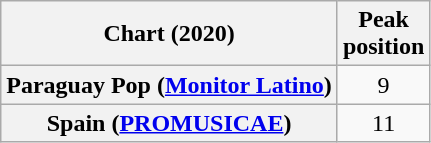<table class="wikitable plainrowheaders sortable" style="text-align:center">
<tr>
<th scope="col">Chart (2020)</th>
<th scope="col">Peak<br>position</th>
</tr>
<tr>
<th scope="row">Paraguay Pop (<a href='#'>Monitor Latino</a>)</th>
<td>9</td>
</tr>
<tr>
<th scope="row">Spain (<a href='#'>PROMUSICAE</a>)</th>
<td>11</td>
</tr>
</table>
